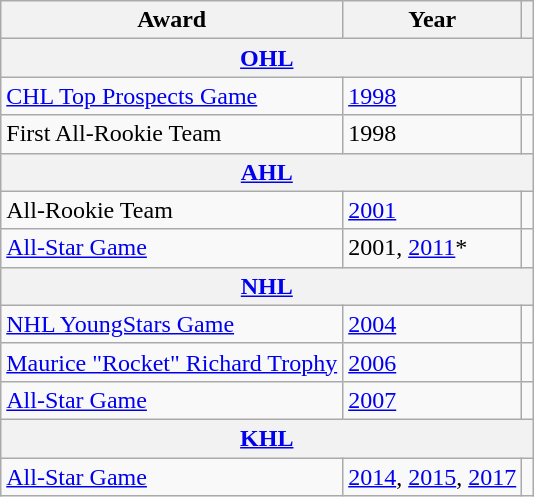<table class="wikitable">
<tr>
<th>Award</th>
<th>Year</th>
<th></th>
</tr>
<tr>
<th colspan="3"><a href='#'>OHL</a></th>
</tr>
<tr>
<td><a href='#'>CHL Top Prospects Game</a></td>
<td><a href='#'>1998</a></td>
<td></td>
</tr>
<tr>
<td>First All-Rookie Team</td>
<td>1998</td>
<td></td>
</tr>
<tr>
<th colspan="3"><a href='#'>AHL</a></th>
</tr>
<tr>
<td>All-Rookie Team</td>
<td><a href='#'>2001</a></td>
<td></td>
</tr>
<tr>
<td><a href='#'>All-Star Game</a></td>
<td>2001, <a href='#'>2011</a>*</td>
<td></td>
</tr>
<tr>
<th colspan="3"><a href='#'>NHL</a></th>
</tr>
<tr>
<td><a href='#'>NHL YoungStars Game</a></td>
<td><a href='#'>2004</a></td>
<td></td>
</tr>
<tr>
<td><a href='#'>Maurice "Rocket" Richard Trophy</a></td>
<td><a href='#'>2006</a></td>
<td></td>
</tr>
<tr>
<td><a href='#'>All-Star Game</a></td>
<td><a href='#'>2007</a></td>
<td></td>
</tr>
<tr>
<th colspan="3"><a href='#'>KHL</a></th>
</tr>
<tr>
<td><a href='#'>All-Star Game</a></td>
<td><a href='#'>2014</a>, <a href='#'>2015</a>, <a href='#'>2017</a></td>
<td></td>
</tr>
</table>
